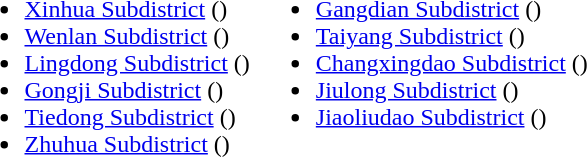<table>
<tr>
<td valign=top><br><ul><li><a href='#'>Xinhua Subdistrict</a> ()</li><li><a href='#'>Wenlan Subdistrict</a> ()</li><li><a href='#'>Lingdong Subdistrict</a> ()</li><li><a href='#'>Gongji Subdistrict</a> ()</li><li><a href='#'>Tiedong Subdistrict</a> ()</li><li><a href='#'>Zhuhua Subdistrict</a> ()</li></ul></td>
<td valign=top><br><ul><li><a href='#'>Gangdian Subdistrict</a> ()</li><li><a href='#'>Taiyang Subdistrict</a> ()</li><li><a href='#'>Changxingdao Subdistrict</a> ()</li><li><a href='#'>Jiulong Subdistrict</a> ()</li><li><a href='#'>Jiaoliudao Subdistrict</a> ()</li></ul></td>
</tr>
</table>
